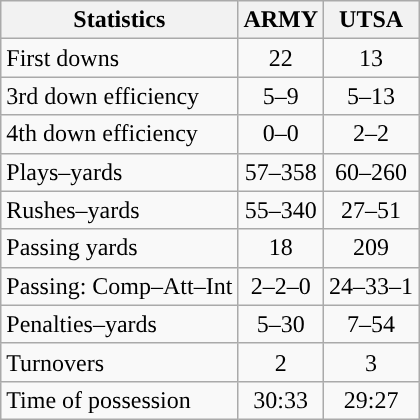<table class="wikitable">
<tr>
<th>Statistics</th>
<th>ARMY</th>
<th>UTSA</th>
</tr>
<tr>
<td>First downs</td>
<td align=center>22</td>
<td align=center>13</td>
</tr>
<tr>
<td>3rd down efficiency</td>
<td align=center>5–9</td>
<td align=center>5–13</td>
</tr>
<tr>
<td>4th down efficiency</td>
<td align=center>0–0</td>
<td align=center>2–2</td>
</tr>
<tr>
<td>Plays–yards</td>
<td align=center>57–358</td>
<td align=center>60–260</td>
</tr>
<tr>
<td>Rushes–yards</td>
<td align=center>55–340</td>
<td align=center>27–51</td>
</tr>
<tr>
<td>Passing yards</td>
<td align=center>18</td>
<td align=center>209</td>
</tr>
<tr>
<td>Passing: Comp–Att–Int</td>
<td align=center>2–2–0</td>
<td align=center>24–33–1</td>
</tr>
<tr>
<td>Penalties–yards</td>
<td align=center>5–30</td>
<td align=center>7–54</td>
</tr>
<tr>
<td>Turnovers</td>
<td align=center>2</td>
<td align=center>3</td>
</tr>
<tr>
<td>Time of possession</td>
<td align=center>30:33</td>
<td align=center>29:27</td>
</tr>
</table>
